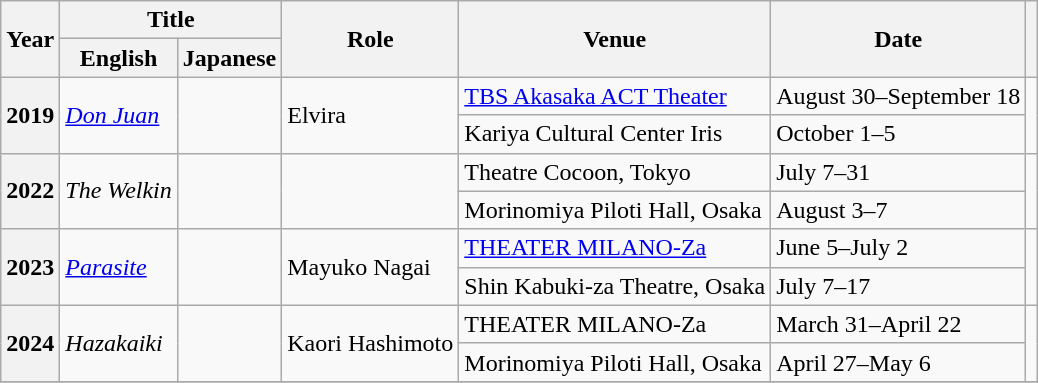<table class="wikitable plainrowheaders sortable" style="text-align:left; font-size:100%">
<tr>
<th scope="col" rowspan="2">Year</th>
<th scope="col" colspan="2">Title</th>
<th scope="col" rowspan="2">Role</th>
<th scope="col" rowspan="2" class="unsortable">Venue</th>
<th scope="col" rowspan="2">Date</th>
<th rowspan="2" scope="col" class="unsortable"></th>
</tr>
<tr>
<th>English</th>
<th>Japanese</th>
</tr>
<tr>
<th scope="row" rowspan="2">2019</th>
<td rowspan="2"><em><a href='#'>Don Juan</a></em></td>
<td rowspan="2"></td>
<td rowspan="2">Elvira</td>
<td><a href='#'>TBS Akasaka ACT Theater</a></td>
<td>August 30–September 18</td>
<td style="text-align:center" rowspan="2"></td>
</tr>
<tr>
<td>Kariya Cultural Center Iris</td>
<td>October 1–5</td>
</tr>
<tr>
<th scope="row" rowspan="2">2022</th>
<td rowspan="2"><em>The Welkin</em></td>
<td rowspan="2"></td>
<td rowspan="2"></td>
<td>Theatre Cocoon, Tokyo</td>
<td>July 7–31</td>
<td style="text-align:center" rowspan="2"></td>
</tr>
<tr>
<td>Morinomiya Piloti Hall, Osaka</td>
<td>August 3–7</td>
</tr>
<tr>
<th scope="row" rowspan="2">2023</th>
<td rowspan="2"><em><a href='#'>Parasite</a></em></td>
<td rowspan="2"></td>
<td rowspan="2">Mayuko Nagai</td>
<td><a href='#'>THEATER MILANO-Za</a></td>
<td>June 5–July 2</td>
<td style="text-align:center" rowspan="2"></td>
</tr>
<tr>
<td>Shin Kabuki-za Theatre, Osaka</td>
<td>July 7–17</td>
</tr>
<tr>
<th scope="row" rowspan="2">2024</th>
<td rowspan="2"><em>Hazakaiki</em></td>
<td rowspan="2"></td>
<td rowspan="2">Kaori Hashimoto</td>
<td>THEATER MILANO-Za</td>
<td>March 31–April 22</td>
<td style="text-align:center" rowspan="2"></td>
</tr>
<tr>
<td>Morinomiya Piloti Hall, Osaka</td>
<td>April 27–May 6</td>
</tr>
<tr>
</tr>
</table>
